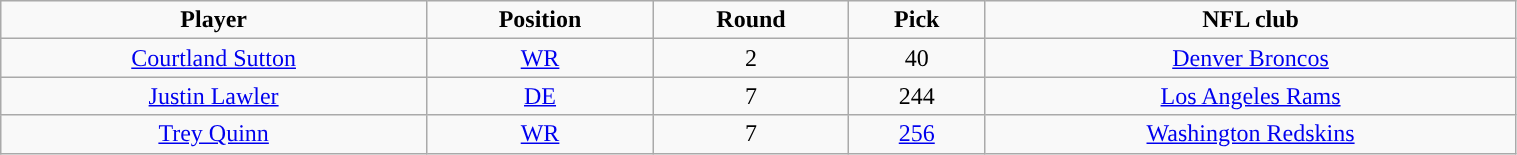<table class="wikitable" width="80%">
<tr align="center">
<td><strong>Player</strong></td>
<td><strong>Position</strong></td>
<td><strong>Round</strong></td>
<td><strong>Pick</strong></td>
<td><strong>NFL club</strong></td>
</tr>
<tr align="center" bgcolor="">
<td><a href='#'>Courtland Sutton</a></td>
<td><a href='#'>WR</a></td>
<td>2</td>
<td>40</td>
<td><a href='#'>Denver Broncos</a></td>
</tr>
<tr align="center" bgcolor="">
<td><a href='#'>Justin Lawler</a></td>
<td><a href='#'>DE</a></td>
<td>7</td>
<td>244</td>
<td><a href='#'>Los Angeles Rams</a></td>
</tr>
<tr align="center" bgcolor="">
<td><a href='#'>Trey Quinn</a></td>
<td><a href='#'>WR</a></td>
<td>7</td>
<td><a href='#'>256</a></td>
<td><a href='#'>Washington Redskins</a></td>
</tr>
</table>
